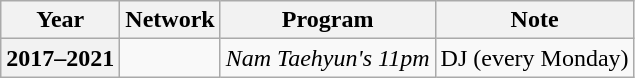<table class="wikitable" style = "text-align:center;">
<tr>
<th>Year</th>
<th>Network</th>
<th>Program</th>
<th>Note</th>
</tr>
<tr>
<th>2017–2021</th>
<td></td>
<td><em>Nam Taehyun's 11pm</em></td>
<td>DJ (every Monday)</td>
</tr>
</table>
